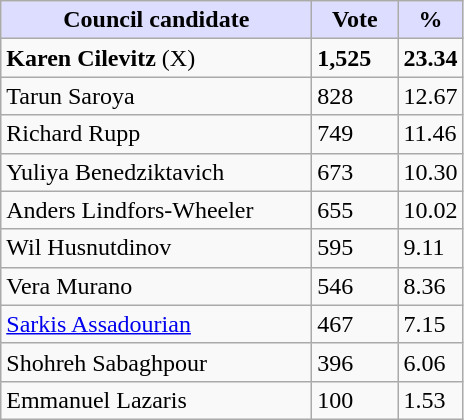<table class="wikitable">
<tr>
<th style="background:#ddf; width:200px;">Council candidate</th>
<th style="background:#ddf; width:50px;">Vote</th>
<th style="background:#ddf; width:30px;">%</th>
</tr>
<tr>
<td><strong>Karen Cilevitz</strong> (X)</td>
<td><strong>1,525</strong></td>
<td><strong>23.34</strong></td>
</tr>
<tr>
<td>Tarun Saroya</td>
<td>828</td>
<td>12.67</td>
</tr>
<tr>
<td>Richard Rupp</td>
<td>749</td>
<td>11.46</td>
</tr>
<tr>
<td>Yuliya Benedziktavich</td>
<td>673</td>
<td>10.30</td>
</tr>
<tr>
<td>Anders Lindfors-Wheeler</td>
<td>655</td>
<td>10.02</td>
</tr>
<tr>
<td>Wil Husnutdinov</td>
<td>595</td>
<td>9.11</td>
</tr>
<tr>
<td>Vera Murano</td>
<td>546</td>
<td>8.36</td>
</tr>
<tr>
<td><a href='#'>Sarkis Assadourian</a></td>
<td>467</td>
<td>7.15</td>
</tr>
<tr>
<td>Shohreh Sabaghpour</td>
<td>396</td>
<td>6.06</td>
</tr>
<tr>
<td>Emmanuel Lazaris</td>
<td>100</td>
<td>1.53</td>
</tr>
</table>
